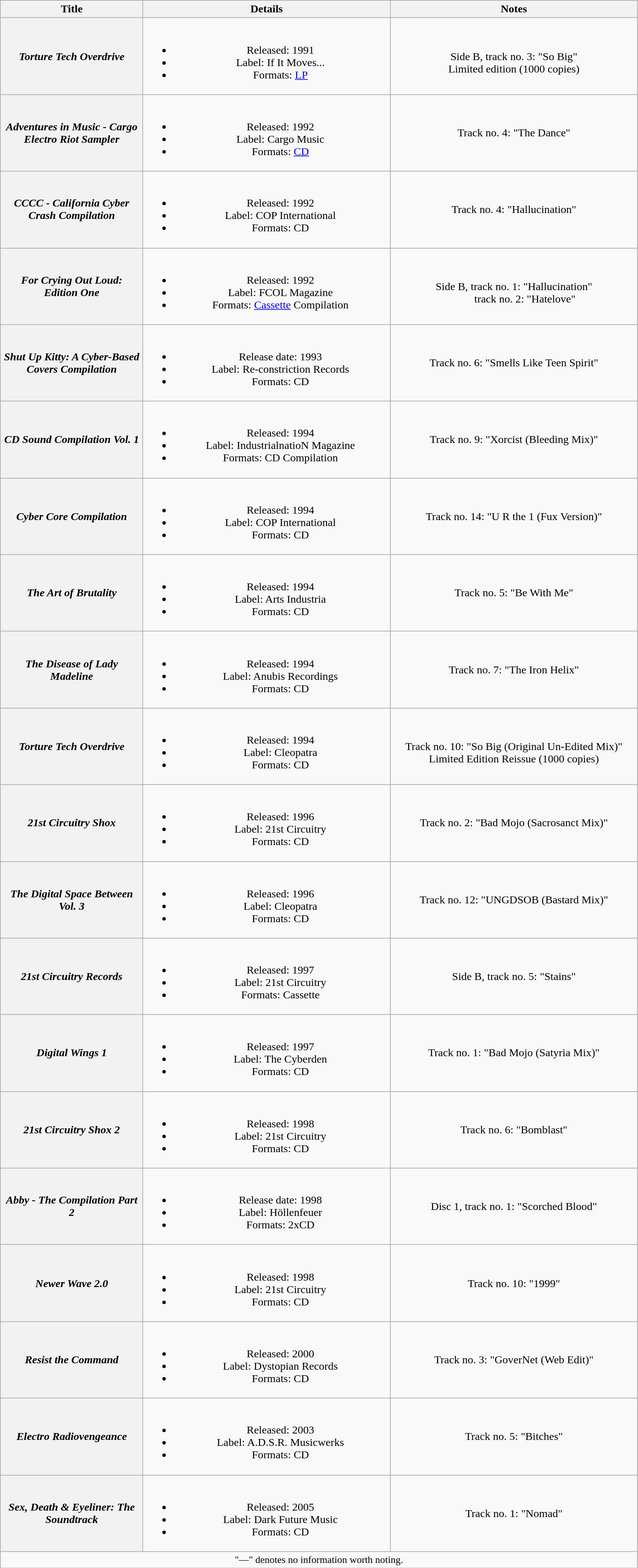<table class="wikitable plainrowheaders" style="text-align:center;">
<tr>
<th scope="col" style="width:12.5em;">Title</th>
<th scope="col" style="width:22em;">Details</th>
<th scope="col" style="width:22em;">Notes</th>
</tr>
<tr>
<th scope="row"><em>Torture Tech Overdrive</em></th>
<td><br><ul><li>Released: 1991</li><li>Label: If It Moves...</li><li>Formats: <a href='#'>LP</a></li></ul></td>
<td><br>Side B, track no. 3: "So Big"
<br>
Limited edition (1000 copies)</td>
</tr>
<tr>
<th scope="row"><em>Adventures in Music - Cargo Electro Riot Sampler</em></th>
<td><br><ul><li>Released: 1992</li><li>Label: Cargo Music</li><li>Formats: <a href='#'>CD</a></li></ul></td>
<td>Track no. 4: "The Dance"</td>
</tr>
<tr>
<th scope="row"><em>CCCC - California Cyber Crash Compilation</em></th>
<td><br><ul><li>Released: 1992</li><li>Label: COP International</li><li>Formats: CD</li></ul></td>
<td>Track no. 4: "Hallucination"</td>
</tr>
<tr>
<th scope="row"><em>For Crying Out Loud: Edition One</em></th>
<td><br><ul><li>Released: 1992</li><li>Label: FCOL Magazine</li><li>Formats: <a href='#'>Cassette</a> Compilation</li></ul></td>
<td><br>Side B, track no. 1: "Hallucination"<br>
  track no. 2: "Hatelove"</td>
</tr>
<tr>
<th scope="row"><em>Shut Up Kitty: A Cyber-Based Covers Compilation</em></th>
<td><br><ul><li>Release date: 1993</li><li>Label: Re-constriction Records</li><li>Formats: CD</li></ul></td>
<td>Track no. 6: "Smells Like Teen Spirit"</td>
</tr>
<tr>
<th scope="row"><em>CD Sound Compilation Vol. 1</em></th>
<td><br><ul><li>Released: 1994</li><li>Label: IndustrialnatioN Magazine</li><li>Formats: CD Compilation</li></ul></td>
<td>Track no. 9: "Xorcist (Bleeding Mix)"</td>
</tr>
<tr>
<th scope="row"><em>Cyber Core Compilation</em></th>
<td><br><ul><li>Released: 1994</li><li>Label: COP International</li><li>Formats: CD</li></ul></td>
<td>Track no. 14: "U R the 1 (Fux Version)"</td>
</tr>
<tr>
<th scope="row"><em>The Art of Brutality</em></th>
<td><br><ul><li>Released: 1994</li><li>Label: Arts Industria</li><li>Formats: CD</li></ul></td>
<td>Track no. 5: "Be With Me"</td>
</tr>
<tr>
<th scope="row"><em>The Disease of Lady Madeline</em></th>
<td><br><ul><li>Released: 1994</li><li>Label: Anubis Recordings</li><li>Formats: CD</li></ul></td>
<td>Track no. 7: "The Iron Helix"</td>
</tr>
<tr>
<th scope="row"><em>Torture Tech Overdrive</em></th>
<td><br><ul><li>Released: 1994</li><li>Label: Cleopatra</li><li>Formats: CD</li></ul></td>
<td><br>Track no. 10: "So Big (Original Un-Edited Mix)"
Limited Edition Reissue (1000 copies)</td>
</tr>
<tr>
<th scope="row"><em>21st Circuitry Shox</em></th>
<td><br><ul><li>Released: 1996</li><li>Label: 21st Circuitry</li><li>Formats: CD</li></ul></td>
<td>Track no. 2: "Bad Mojo (Sacrosanct Mix)"</td>
</tr>
<tr>
<th scope="row"><em>The Digital Space Between Vol. 3</em></th>
<td><br><ul><li>Released: 1996</li><li>Label: Cleopatra</li><li>Formats: CD</li></ul></td>
<td>Track no. 12: "UNGDSOB (Bastard Mix)"</td>
</tr>
<tr>
<th scope="row"><em>21st Circuitry Records</em></th>
<td><br><ul><li>Released: 1997</li><li>Label: 21st Circuitry</li><li>Formats: Cassette</li></ul></td>
<td>Side B, track no. 5: "Stains"</td>
</tr>
<tr>
<th scope="row"><em>Digital Wings 1</em></th>
<td><br><ul><li>Released: 1997</li><li>Label: The Cyberden</li><li>Formats: CD</li></ul></td>
<td>Track no. 1: "Bad Mojo (Satyria Mix)"</td>
</tr>
<tr>
<th scope="row"><em>21st Circuitry Shox 2</em></th>
<td><br><ul><li>Released: 1998</li><li>Label: 21st Circuitry</li><li>Formats: CD</li></ul></td>
<td>Track no. 6: "Bomblast"</td>
</tr>
<tr>
<th scope="row"><em>Abby - The Compilation Part 2</em></th>
<td><br><ul><li>Release date: 1998</li><li>Label: Höllenfeuer</li><li>Formats: 2xCD</li></ul></td>
<td>Disc 1, track no. 1: "Scorched Blood"</td>
</tr>
<tr>
<th scope="row"><em>Newer Wave 2.0</em></th>
<td><br><ul><li>Released: 1998</li><li>Label: 21st Circuitry</li><li>Formats: CD</li></ul></td>
<td>Track no. 10: "1999"</td>
</tr>
<tr>
<th scope="row"><em>Resist the Command</em></th>
<td><br><ul><li>Released: 2000</li><li>Label: Dystopian Records</li><li>Formats: CD</li></ul></td>
<td>Track no. 3: "GoverNet (Web Edit)"</td>
</tr>
<tr>
<th scope="row"><em>Electro Radiovengeance</em></th>
<td><br><ul><li>Released: 2003</li><li>Label: A.D.S.R. Musicwerks</li><li>Formats: CD</li></ul></td>
<td>Track no. 5: "Bitches"</td>
</tr>
<tr>
<th scope="row"><em>Sex, Death & Eyeliner: The Soundtrack</em></th>
<td><br><ul><li>Released: 2005</li><li>Label: Dark Future Music</li><li>Formats: CD</li></ul></td>
<td>Track no. 1: "Nomad"</td>
</tr>
<tr>
<td colspan="12" style="font-size:90%">"—" denotes no information worth noting.</td>
</tr>
</table>
